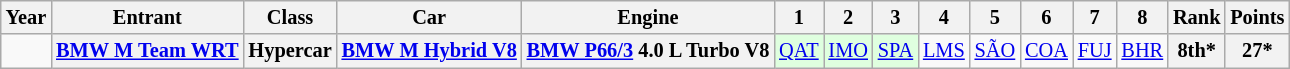<table class="wikitable" style="text-align:center; font-size:85%">
<tr>
<th>Year</th>
<th>Entrant</th>
<th>Class</th>
<th>Car</th>
<th>Engine</th>
<th>1</th>
<th>2</th>
<th>3</th>
<th>4</th>
<th>5</th>
<th>6</th>
<th>7</th>
<th>8</th>
<th>Rank</th>
<th>Points</th>
</tr>
<tr>
<td></td>
<th><a href='#'>BMW M Team WRT</a></th>
<th>Hypercar</th>
<th><a href='#'>BMW M Hybrid V8</a></th>
<th><a href='#'>BMW P66/3</a> 4.0 L Turbo V8</th>
<td style="background:#DFFFDF;"><a href='#'>QAT</a><br></td>
<td style="background:#DFFFDF;"><a href='#'>IMO</a><br></td>
<td style="background:#DFFFDF;"><a href='#'>SPA</a><br></td>
<td style="background:#;"><a href='#'>LMS</a><br></td>
<td style="background:#;"><a href='#'>SÃO</a><br></td>
<td style="background:#;"><a href='#'>COA</a><br></td>
<td style="background:#;"><a href='#'>FUJ</a><br></td>
<td style="background:#;"><a href='#'>BHR</a><br></td>
<th>8th*</th>
<th>27*</th>
</tr>
</table>
